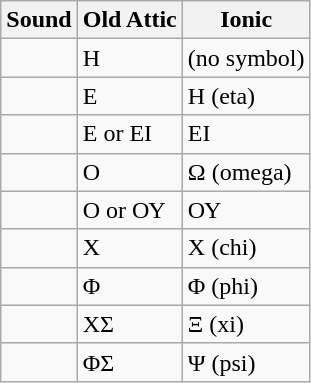<table class="wikitable">
<tr>
<th>Sound</th>
<th>Old Attic</th>
<th>Ionic</th>
</tr>
<tr>
<td></td>
<td>Η</td>
<td>(no symbol)</td>
</tr>
<tr>
<td></td>
<td>Ε</td>
<td>Η (eta)</td>
</tr>
<tr>
<td></td>
<td>Ε or ΕΙ</td>
<td>ΕΙ</td>
</tr>
<tr>
<td></td>
<td>Ο</td>
<td>Ω (omega)</td>
</tr>
<tr>
<td></td>
<td>Ο or ΟΥ</td>
<td>ΟΥ</td>
</tr>
<tr>
<td></td>
<td>Χ</td>
<td>Χ (chi)</td>
</tr>
<tr>
<td></td>
<td>Φ</td>
<td>Φ (phi)</td>
</tr>
<tr>
<td></td>
<td>ΧΣ</td>
<td>Ξ (xi)</td>
</tr>
<tr>
<td></td>
<td>ΦΣ</td>
<td>Ψ (psi)</td>
</tr>
</table>
